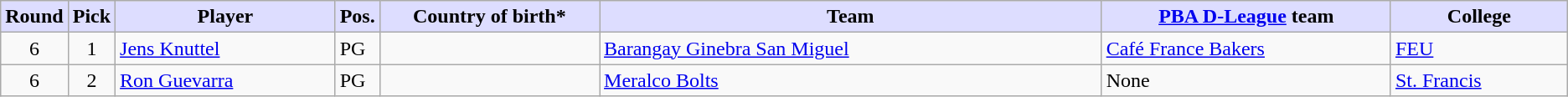<table class="wikitable sortable sortable">
<tr>
<th style="background:#ddf; width:1%;">Round</th>
<th style="background:#ddf; width:1%;">Pick</th>
<th style="background:#ddf; width:15%;">Player</th>
<th style="background:#ddf; width:1%;">Pos.</th>
<th style="background:#ddf; width:15%;">Country of birth*</th>
<th style="background:#ddf; width:35%;">Team</th>
<th style="background:#ddf; width:20%;"><a href='#'>PBA D-League</a> team</th>
<th style="background:#ddf; width:20%;">College</th>
</tr>
<tr>
<td align=center>6</td>
<td align=center>1</td>
<td><a href='#'>Jens Knuttel</a></td>
<td>PG</td>
<td></td>
<td><a href='#'>Barangay Ginebra San Miguel</a></td>
<td><a href='#'>Café France Bakers</a></td>
<td><a href='#'>FEU</a></td>
</tr>
<tr>
<td align=center>6</td>
<td align=center>2</td>
<td><a href='#'>Ron Guevarra</a></td>
<td>PG</td>
<td></td>
<td><a href='#'>Meralco Bolts</a></td>
<td>None</td>
<td><a href='#'>St. Francis</a></td>
</tr>
</table>
